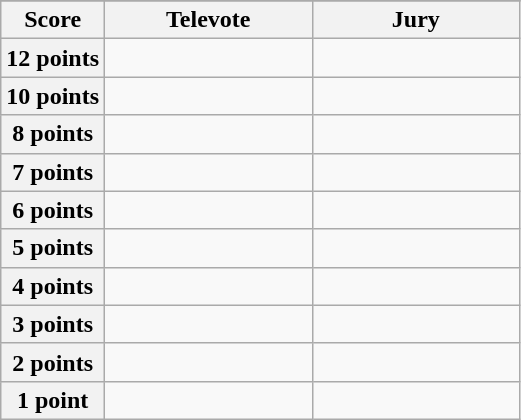<table class="wikitable">
<tr>
</tr>
<tr>
<th scope="col" width="20%">Score</th>
<th scope="col" width="40%">Televote</th>
<th scope="col" width="40%">Jury</th>
</tr>
<tr>
<th scope="row">12 points</th>
<td></td>
<td></td>
</tr>
<tr>
<th scope="row">10 points</th>
<td></td>
<td></td>
</tr>
<tr>
<th scope="row">8 points</th>
<td></td>
<td></td>
</tr>
<tr>
<th scope="row">7 points</th>
<td></td>
<td></td>
</tr>
<tr>
<th scope="row">6 points</th>
<td></td>
<td></td>
</tr>
<tr>
<th scope="row">5 points</th>
<td></td>
<td></td>
</tr>
<tr>
<th scope="row">4 points</th>
<td></td>
<td></td>
</tr>
<tr>
<th scope="row">3 points</th>
<td></td>
<td></td>
</tr>
<tr>
<th scope="row">2 points</th>
<td></td>
<td></td>
</tr>
<tr>
<th scope="row">1 point</th>
<td></td>
<td></td>
</tr>
</table>
